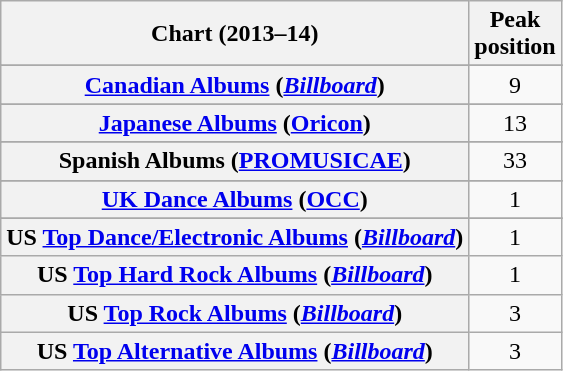<table class="wikitable sortable plainrowheaders" style="text-align:center;">
<tr>
<th scope="col">Chart (2013–14)</th>
<th scope="col">Peak<br>position</th>
</tr>
<tr>
</tr>
<tr>
</tr>
<tr>
</tr>
<tr>
</tr>
<tr>
<th scope="row"><a href='#'>Canadian Albums</a> (<em><a href='#'>Billboard</a></em>)</th>
<td>9</td>
</tr>
<tr>
</tr>
<tr>
</tr>
<tr>
</tr>
<tr>
</tr>
<tr>
</tr>
<tr>
</tr>
<tr>
<th scope="row"><a href='#'>Japanese Albums</a> (<a href='#'>Oricon</a>)</th>
<td>13</td>
</tr>
<tr>
</tr>
<tr>
</tr>
<tr>
<th scope="row">Spanish Albums (<a href='#'>PROMUSICAE</a>)</th>
<td>33</td>
</tr>
<tr>
</tr>
<tr>
</tr>
<tr>
<th scope="row"><a href='#'>UK Dance Albums</a> (<a href='#'>OCC</a>)</th>
<td>1</td>
</tr>
<tr>
</tr>
<tr>
<th scope="row">US <a href='#'>Top Dance/Electronic Albums</a> (<em><a href='#'>Billboard</a></em>)</th>
<td>1</td>
</tr>
<tr>
<th scope="row">US <a href='#'>Top Hard Rock Albums</a> (<em><a href='#'>Billboard</a></em>)</th>
<td>1</td>
</tr>
<tr>
<th scope="row">US <a href='#'>Top Rock Albums</a> (<em><a href='#'>Billboard</a></em>)</th>
<td>3</td>
</tr>
<tr>
<th scope="row">US <a href='#'>Top Alternative Albums</a> (<em><a href='#'>Billboard</a></em>)</th>
<td>3</td>
</tr>
</table>
